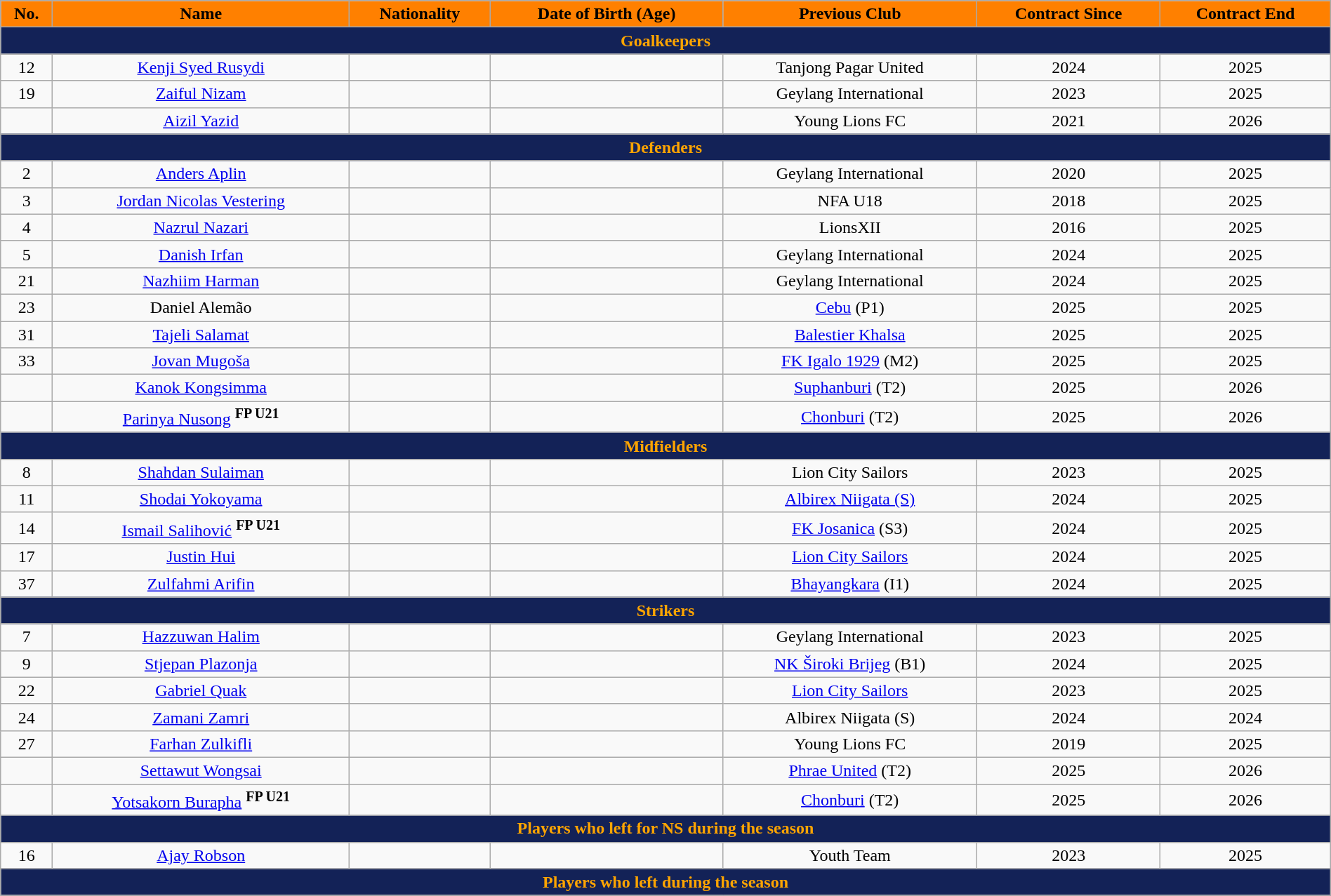<table class="wikitable" style="text-align:center; font-size:100%; width:100%;">
<tr>
<th style="background:#FF8000; color:black; text-align:center;">No.</th>
<th style="background:#FF8000; color:black; text-align:center;">Name</th>
<th style="background:#FF8000; color:black; text-align:center;">Nationality</th>
<th style="background:#FF8000; color:black; text-align:center;">Date of Birth (Age)</th>
<th style="background:#FF8000; color:black; text-align:center;">Previous Club</th>
<th style="background:#FF8000; color:black; text-align:center;">Contract Since</th>
<th style="background:#FF8000; color:black; text-align:center;">Contract End</th>
</tr>
<tr>
<th colspan="8" style="background:#132257; color:orange; text-align:center;">Goalkeepers</th>
</tr>
<tr>
<td>12</td>
<td><a href='#'>Kenji Syed Rusydi</a></td>
<td></td>
<td></td>
<td> Tanjong Pagar United</td>
<td>2024</td>
<td>2025</td>
</tr>
<tr>
<td>19</td>
<td><a href='#'>Zaiful Nizam</a></td>
<td></td>
<td></td>
<td> Geylang International</td>
<td>2023</td>
<td>2025</td>
</tr>
<tr>
<td></td>
<td><a href='#'>Aizil Yazid</a></td>
<td></td>
<td></td>
<td> Young Lions FC</td>
<td>2021</td>
<td>2026</td>
</tr>
<tr>
<th colspan="8" style="background:#132257; color:orange; text-align:center">Defenders</th>
</tr>
<tr>
<td>2</td>
<td><a href='#'>Anders Aplin</a></td>
<td> </td>
<td></td>
<td> Geylang International</td>
<td>2020</td>
<td>2025</td>
</tr>
<tr>
<td>3</td>
<td><a href='#'>Jordan Nicolas Vestering</a></td>
<td> </td>
<td></td>
<td> NFA U18</td>
<td>2018</td>
<td>2025</td>
</tr>
<tr>
<td>4</td>
<td><a href='#'>Nazrul Nazari</a></td>
<td></td>
<td></td>
<td> LionsXII</td>
<td>2016</td>
<td>2025</td>
</tr>
<tr>
<td>5</td>
<td><a href='#'>Danish Irfan</a></td>
<td></td>
<td></td>
<td> Geylang International</td>
<td>2024</td>
<td>2025</td>
</tr>
<tr>
<td>21</td>
<td><a href='#'>Nazhiim Harman</a></td>
<td></td>
<td></td>
<td> Geylang International</td>
<td>2024</td>
<td>2025</td>
</tr>
<tr>
<td>23</td>
<td>Daniel Alemão</td>
<td></td>
<td></td>
<td> <a href='#'>Cebu</a> (P1)</td>
<td>2025</td>
<td>2025</td>
</tr>
<tr>
<td>31</td>
<td><a href='#'>Tajeli Salamat</a></td>
<td></td>
<td></td>
<td> <a href='#'>Balestier Khalsa</a></td>
<td>2025</td>
<td>2025</td>
</tr>
<tr>
<td>33</td>
<td><a href='#'>Jovan Mugoša</a></td>
<td></td>
<td></td>
<td> <a href='#'>FK Igalo 1929</a> (M2)</td>
<td>2025</td>
<td>2025</td>
</tr>
<tr>
<td></td>
<td><a href='#'>Kanok Kongsimma</a></td>
<td></td>
<td></td>
<td> <a href='#'>Suphanburi</a>  (T2)</td>
<td>2025</td>
<td>2026</td>
</tr>
<tr>
<td></td>
<td><a href='#'>Parinya Nusong</a> <sup><strong>FP U21</strong></sup></td>
<td></td>
<td></td>
<td> <a href='#'>Chonburi</a> (T2)</td>
<td>2025</td>
<td>2026</td>
</tr>
<tr>
<th colspan="8" style="background:#132257; color:orange; text-align:center">Midfielders</th>
</tr>
<tr>
<td>8</td>
<td><a href='#'>Shahdan Sulaiman</a></td>
<td></td>
<td></td>
<td> Lion City Sailors</td>
<td>2023</td>
<td>2025</td>
</tr>
<tr>
<td>11</td>
<td><a href='#'>Shodai Yokoyama</a></td>
<td></td>
<td></td>
<td> <a href='#'>Albirex Niigata (S)</a></td>
<td>2024</td>
<td>2025</td>
</tr>
<tr>
<td>14</td>
<td><a href='#'>Ismail Salihović</a> <sup><strong>FP U21</strong></sup></td>
<td></td>
<td></td>
<td> <a href='#'>FK Josanica</a> (S3)</td>
<td>2024</td>
<td>2025</td>
</tr>
<tr>
<td>17</td>
<td><a href='#'>Justin Hui</a></td>
<td></td>
<td></td>
<td> <a href='#'>Lion City Sailors</a></td>
<td>2024</td>
<td>2025</td>
</tr>
<tr>
<td>37</td>
<td><a href='#'>Zulfahmi Arifin</a></td>
<td></td>
<td></td>
<td> <a href='#'>Bhayangkara</a> (I1)</td>
<td>2024</td>
<td>2025</td>
</tr>
<tr>
<th colspan="8" style="background:#132257; color:orange; text-align:center">Strikers</th>
</tr>
<tr>
<td>7</td>
<td><a href='#'>Hazzuwan Halim</a></td>
<td></td>
<td></td>
<td> Geylang International</td>
<td>2023</td>
<td>2025</td>
</tr>
<tr>
<td>9</td>
<td><a href='#'>Stjepan Plazonja</a></td>
<td></td>
<td></td>
<td> <a href='#'>NK Široki Brijeg</a> (B1)</td>
<td>2024</td>
<td>2025</td>
</tr>
<tr>
<td>22</td>
<td><a href='#'>Gabriel Quak</a></td>
<td></td>
<td></td>
<td> <a href='#'>Lion City Sailors</a></td>
<td>2023</td>
<td>2025</td>
</tr>
<tr>
<td>24</td>
<td><a href='#'>Zamani Zamri</a></td>
<td></td>
<td></td>
<td> Albirex Niigata (S)</td>
<td>2024</td>
<td>2024</td>
</tr>
<tr>
<td>27</td>
<td><a href='#'>Farhan Zulkifli</a></td>
<td></td>
<td></td>
<td> Young Lions FC</td>
<td>2019</td>
<td>2025</td>
</tr>
<tr>
<td></td>
<td><a href='#'>Settawut Wongsai</a></td>
<td></td>
<td></td>
<td> <a href='#'>Phrae United</a>  (T2)</td>
<td>2025</td>
<td>2026</td>
</tr>
<tr>
<td></td>
<td><a href='#'>Yotsakorn Burapha</a> <sup><strong>FP U21</strong></sup></td>
<td></td>
<td></td>
<td> <a href='#'>Chonburi</a> (T2)</td>
<td>2025</td>
<td>2026</td>
</tr>
<tr>
<th colspan="8" style="background:#132257; color:orange; text-align:center">Players who left for NS during the season</th>
</tr>
<tr>
<td>16</td>
<td><a href='#'>Ajay Robson</a></td>
<td></td>
<td></td>
<td>Youth Team</td>
<td>2023</td>
<td>2025</td>
</tr>
<tr>
<th colspan="8" style="background:#132257; color:orange; text-align:center">Players who left during the season</th>
</tr>
<tr>
</tr>
</table>
